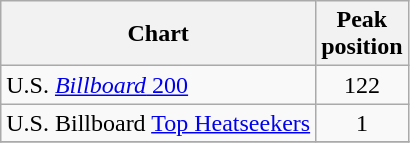<table class="wikitable">
<tr>
<th align="center">Chart</th>
<th align="center">Peak<br>position</th>
</tr>
<tr>
<td align="left">U.S. <a href='#'><em>Billboard</em> 200</a></td>
<td align="center">122</td>
</tr>
<tr>
<td align="left">U.S. Billboard <a href='#'>Top Heatseekers</a></td>
<td align="center">1</td>
</tr>
<tr>
</tr>
</table>
